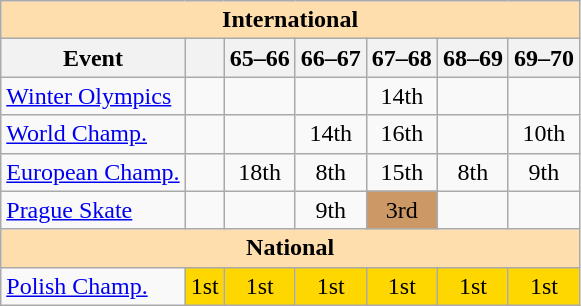<table class="wikitable" style="text-align:center">
<tr>
<th style="background-color: #ffdead; " colspan=7 align=center>International</th>
</tr>
<tr>
<th>Event</th>
<th></th>
<th>65–66</th>
<th>66–67</th>
<th>67–68</th>
<th>68–69</th>
<th>69–70</th>
</tr>
<tr>
<td align=left><a href='#'>Winter Olympics</a></td>
<td></td>
<td></td>
<td></td>
<td>14th</td>
<td></td>
<td></td>
</tr>
<tr>
<td align=left><a href='#'>World Champ.</a></td>
<td></td>
<td></td>
<td>14th</td>
<td>16th</td>
<td></td>
<td>10th</td>
</tr>
<tr>
<td align=left><a href='#'>European Champ.</a></td>
<td></td>
<td>18th</td>
<td>8th</td>
<td>15th</td>
<td>8th</td>
<td>9th</td>
</tr>
<tr>
<td align=left><a href='#'>Prague Skate</a></td>
<td></td>
<td></td>
<td>9th</td>
<td bgcolor=cc9966>3rd</td>
<td></td>
<td></td>
</tr>
<tr>
<th style="background-color: #ffdead; " colspan=7 align=center>National</th>
</tr>
<tr>
<td align=left><a href='#'>Polish Champ.</a></td>
<td bgcolor=gold>1st</td>
<td bgcolor=gold>1st</td>
<td bgcolor=gold>1st</td>
<td bgcolor=gold>1st</td>
<td bgcolor=gold>1st</td>
<td bgcolor=gold>1st</td>
</tr>
</table>
